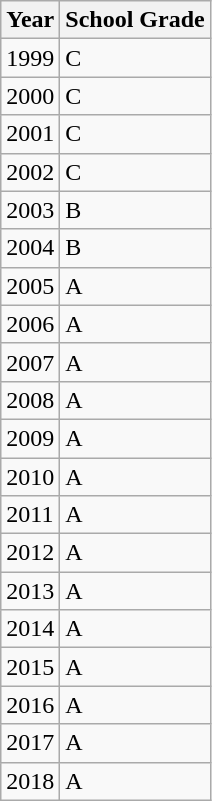<table class="wikitable">
<tr>
<th>Year</th>
<th>School Grade</th>
</tr>
<tr>
<td>1999</td>
<td>C</td>
</tr>
<tr>
<td>2000</td>
<td>C</td>
</tr>
<tr>
<td>2001</td>
<td>C</td>
</tr>
<tr>
<td>2002</td>
<td>C</td>
</tr>
<tr>
<td>2003</td>
<td>B</td>
</tr>
<tr>
<td>2004</td>
<td>B</td>
</tr>
<tr>
<td>2005</td>
<td>A</td>
</tr>
<tr>
<td>2006</td>
<td>A</td>
</tr>
<tr>
<td>2007</td>
<td>A</td>
</tr>
<tr>
<td>2008</td>
<td>A</td>
</tr>
<tr>
<td>2009</td>
<td>A</td>
</tr>
<tr>
<td>2010</td>
<td>A</td>
</tr>
<tr>
<td>2011</td>
<td>A</td>
</tr>
<tr>
<td>2012</td>
<td>A</td>
</tr>
<tr>
<td>2013</td>
<td>A</td>
</tr>
<tr>
<td>2014</td>
<td>A</td>
</tr>
<tr>
<td>2015</td>
<td>A</td>
</tr>
<tr>
<td>2016</td>
<td>A</td>
</tr>
<tr>
<td>2017</td>
<td>A</td>
</tr>
<tr>
<td>2018</td>
<td>A</td>
</tr>
</table>
